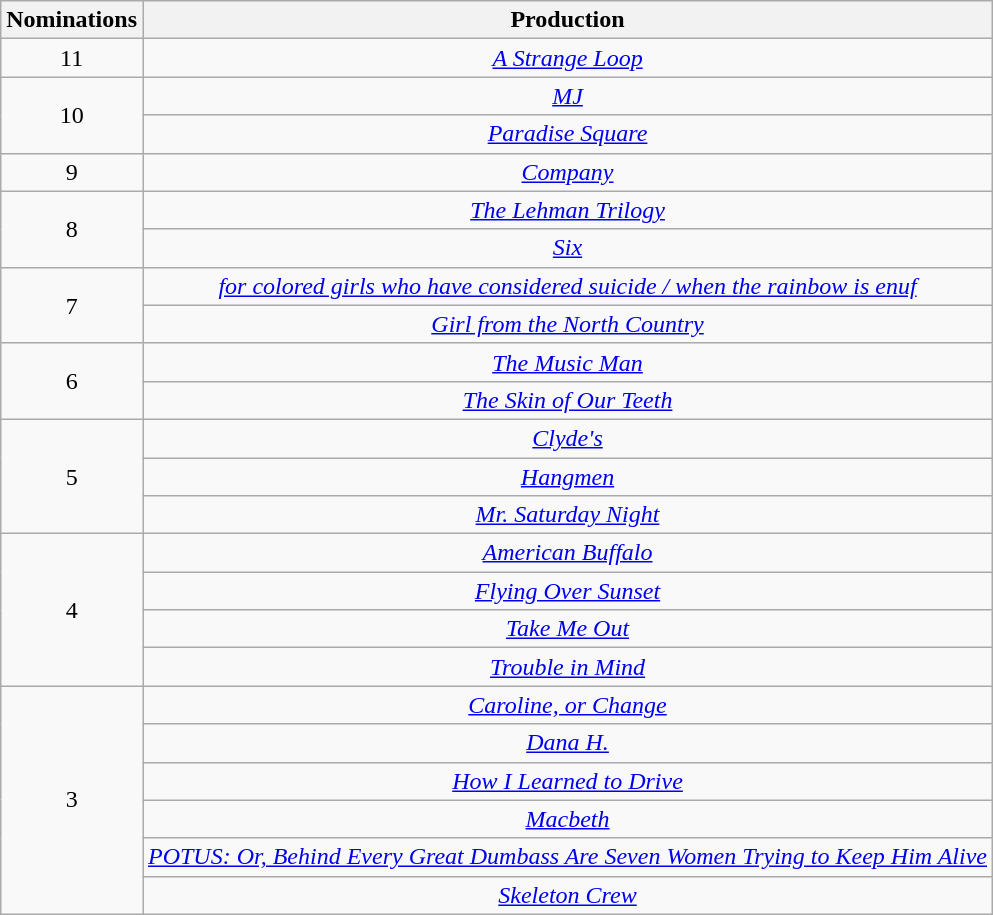<table class="wikitable plainrowheaders" style="text-align: center; float:left; margin-right:1em;">
<tr>
<th scope="col" style="width:55px;">Nominations</th>
<th scope="col" style="text-align:center;">Production</th>
</tr>
<tr>
<td scope="row" style="text-align:center">11</td>
<td><em><a href='#'>A Strange Loop</a></em></td>
</tr>
<tr>
<td scope="row" rowspan="2" style="text-align:center">10</td>
<td><em><a href='#'>MJ</a></em></td>
</tr>
<tr>
<td><em><a href='#'>Paradise Square</a></em></td>
</tr>
<tr>
<td scope="row" style="text-align:center">9</td>
<td><em><a href='#'>Company</a></em></td>
</tr>
<tr>
<td scope="row" rowspan="2" style="text-align:center">8</td>
<td><em><a href='#'>The Lehman Trilogy</a></em></td>
</tr>
<tr>
<td><em><a href='#'>Six</a></em></td>
</tr>
<tr>
<td scope="row" rowspan="2" style="text-align:center">7</td>
<td><em><a href='#'>for colored girls who have considered suicide / when the rainbow is enuf</a></em></td>
</tr>
<tr>
<td><em><a href='#'>Girl from the North Country</a></em></td>
</tr>
<tr>
<td scope="row" rowspan="2" style="text-align:center">6</td>
<td><em><a href='#'>The Music Man</a></em></td>
</tr>
<tr>
<td><em><a href='#'>The Skin of Our Teeth</a></em></td>
</tr>
<tr>
<td scope="row" rowspan="3" style="text-align:center">5</td>
<td><em><a href='#'>Clyde's</a></em></td>
</tr>
<tr>
<td><em><a href='#'>Hangmen</a></em></td>
</tr>
<tr>
<td><em><a href='#'>Mr. Saturday Night</a></em></td>
</tr>
<tr>
<td scope="row" rowspan="4" style="text-align:center">4</td>
<td><em><a href='#'>American Buffalo</a></em></td>
</tr>
<tr>
<td><em><a href='#'>Flying Over Sunset</a></em></td>
</tr>
<tr>
<td><em><a href='#'>Take Me Out</a></em></td>
</tr>
<tr>
<td><em><a href='#'>Trouble in Mind</a></em></td>
</tr>
<tr>
<td scope="row" rowspan="6" style="text-align:center">3</td>
<td><em><a href='#'>Caroline, or Change</a></em></td>
</tr>
<tr>
<td><em><a href='#'>Dana H.</a></em></td>
</tr>
<tr>
<td><em><a href='#'>How I Learned to Drive</a></em></td>
</tr>
<tr>
<td><em><a href='#'>Macbeth</a></em></td>
</tr>
<tr>
<td><em><a href='#'>POTUS: Or, Behind Every Great Dumbass Are Seven Women Trying to Keep Him Alive</a></em></td>
</tr>
<tr>
<td><em><a href='#'>Skeleton Crew</a></em></td>
</tr>
</table>
